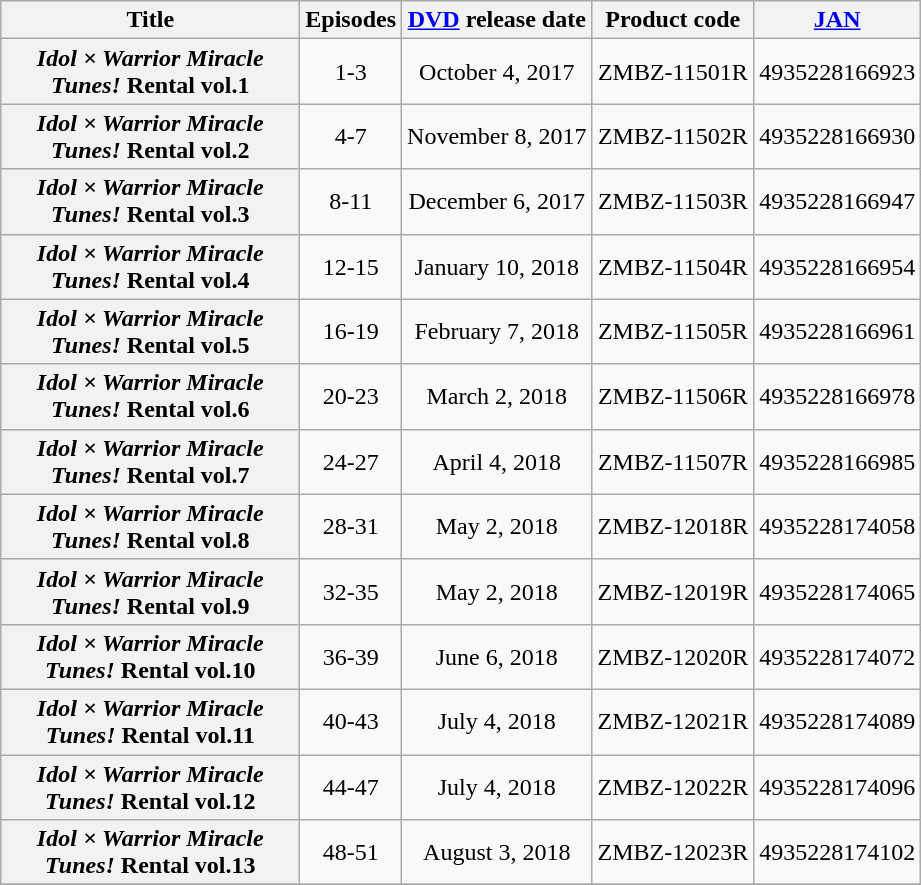<table class="wikitable plainrowheaders" style="text-align:center;">
<tr>
<th style="width:12em;">Title</th>
<th>Episodes</th>
<th><a href='#'>DVD</a> release date</th>
<th>Product code</th>
<th><a href='#'>JAN</a></th>
</tr>
<tr>
<th scope="row"><em>Idol × Warrior Miracle Tunes!</em> Rental vol.1</th>
<td>1-3</td>
<td>October 4, 2017</td>
<td>ZMBZ-11501R</td>
<td>4935228166923</td>
</tr>
<tr>
<th scope="row"><em>Idol × Warrior Miracle Tunes!</em> Rental vol.2</th>
<td>4-7</td>
<td>November 8, 2017</td>
<td>ZMBZ-11502R</td>
<td>4935228166930</td>
</tr>
<tr>
<th scope="row"><em>Idol × Warrior Miracle Tunes!</em> Rental vol.3</th>
<td>8-11</td>
<td>December 6, 2017</td>
<td>ZMBZ-11503R</td>
<td>4935228166947</td>
</tr>
<tr>
<th scope="row"><em>Idol × Warrior Miracle Tunes!</em> Rental vol.4</th>
<td>12-15</td>
<td>January 10, 2018</td>
<td>ZMBZ-11504R</td>
<td>4935228166954</td>
</tr>
<tr>
<th scope="row"><em>Idol × Warrior Miracle Tunes!</em> Rental vol.5</th>
<td>16-19</td>
<td>February 7, 2018</td>
<td>ZMBZ-11505R</td>
<td>4935228166961</td>
</tr>
<tr>
<th scope="row"><em>Idol × Warrior Miracle Tunes!</em> Rental vol.6</th>
<td>20-23</td>
<td>March 2, 2018</td>
<td>ZMBZ-11506R</td>
<td>4935228166978</td>
</tr>
<tr>
<th scope="row"><em>Idol × Warrior Miracle Tunes!</em> Rental vol.7</th>
<td>24-27</td>
<td>April 4, 2018</td>
<td>ZMBZ-11507R</td>
<td>4935228166985</td>
</tr>
<tr>
<th scope="row"><em>Idol × Warrior Miracle Tunes!</em> Rental vol.8</th>
<td>28-31</td>
<td>May 2, 2018</td>
<td>ZMBZ-12018R</td>
<td>4935228174058</td>
</tr>
<tr>
<th scope="row"><em>Idol × Warrior Miracle Tunes!</em> Rental vol.9</th>
<td>32-35</td>
<td>May 2, 2018</td>
<td>ZMBZ-12019R</td>
<td>4935228174065</td>
</tr>
<tr>
<th scope="row"><em>Idol × Warrior Miracle Tunes!</em> Rental vol.10</th>
<td>36-39</td>
<td>June 6, 2018</td>
<td>ZMBZ-12020R</td>
<td>4935228174072</td>
</tr>
<tr>
<th scope="row"><em>Idol × Warrior Miracle Tunes!</em> Rental vol.11</th>
<td>40-43</td>
<td>July 4, 2018</td>
<td>ZMBZ-12021R</td>
<td>4935228174089</td>
</tr>
<tr>
<th scope="row"><em>Idol × Warrior Miracle Tunes!</em> Rental vol.12</th>
<td>44-47</td>
<td>July 4, 2018</td>
<td>ZMBZ-12022R</td>
<td>4935228174096</td>
</tr>
<tr>
<th scope="row"><em>Idol × Warrior Miracle Tunes!</em> Rental vol.13</th>
<td>48-51</td>
<td>August 3, 2018</td>
<td>ZMBZ-12023R</td>
<td>4935228174102</td>
</tr>
<tr>
</tr>
</table>
